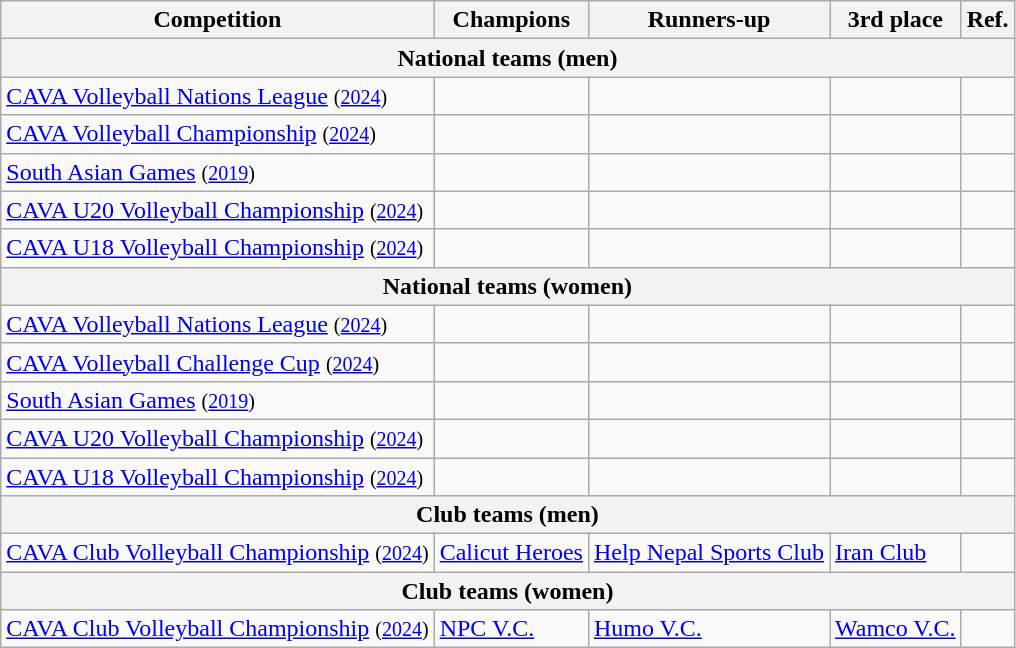<table class="wikitable">
<tr>
<th>Competition</th>
<th>Champions</th>
<th>Runners-up</th>
<th>3rd place</th>
<th>Ref.</th>
</tr>
<tr>
<th colspan=5>National teams (men)</th>
</tr>
<tr>
<td><a href='#'>CAVA Volleyball Nations League</a> <small>(<a href='#'>2024</a>)</small></td>
<td></td>
<td></td>
<td></td>
<td align=center></td>
</tr>
<tr>
<td><a href='#'>CAVA Volleyball Championship</a> <small>(<a href='#'>2024</a>)</small></td>
<td></td>
<td></td>
<td></td>
<td align=center></td>
</tr>
<tr>
<td><a href='#'>South Asian Games</a> <small>(<a href='#'>2019</a>)</small></td>
<td></td>
<td></td>
<td></td>
<td align=center></td>
</tr>
<tr>
<td><a href='#'>CAVA U20 Volleyball Championship</a> <small>(<a href='#'>2024</a>)</small></td>
<td></td>
<td></td>
<td></td>
<td align=center></td>
</tr>
<tr>
<td><a href='#'>CAVA U18 Volleyball Championship</a> <small>(<a href='#'>2024</a>)</small></td>
<td></td>
<td></td>
<td></td>
<td align=center></td>
</tr>
<tr>
<th colspan=5>National teams (women)</th>
</tr>
<tr>
<td><a href='#'>CAVA Volleyball Nations League</a> <small>(<a href='#'>2024</a>)</small></td>
<td></td>
<td></td>
<td></td>
<td align=center></td>
</tr>
<tr>
<td><a href='#'>CAVA Volleyball Challenge Cup</a> <small>(<a href='#'>2024</a>)</small></td>
<td></td>
<td></td>
<td></td>
<td align=center></td>
</tr>
<tr>
<td><a href='#'>South Asian Games</a> <small>(<a href='#'>2019</a>)</small></td>
<td></td>
<td></td>
<td></td>
<td align=center></td>
</tr>
<tr>
<td><a href='#'>CAVA U20 Volleyball Championship</a> <small>(<a href='#'>2024</a>)</small></td>
<td></td>
<td></td>
<td></td>
<td align=center></td>
</tr>
<tr>
<td><a href='#'>CAVA U18 Volleyball Championship</a> <small>(<a href='#'>2024</a>)</small></td>
<td></td>
<td></td>
<td></td>
<td align=center></td>
</tr>
<tr>
<th colspan=5>Club teams (men)</th>
</tr>
<tr>
<td><a href='#'>CAVA Club Volleyball Championship</a> <small>(<a href='#'>2024</a>)</small></td>
<td> <a href='#'>Calicut Heroes</a></td>
<td> <a href='#'>Help Nepal Sports Club</a></td>
<td> <a href='#'>Iran Club</a></td>
<td align=center></td>
</tr>
<tr>
<th colspan=5>Club teams (women)</th>
</tr>
<tr>
<td><a href='#'>CAVA Club Volleyball Championship</a> <small>(<a href='#'>2024</a>)</small></td>
<td> <a href='#'>NPC V.C.</a></td>
<td> <a href='#'>Humo V.C.</a></td>
<td> <a href='#'>Wamco V.C.</a></td>
<td align=center></td>
</tr>
</table>
